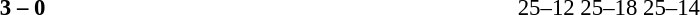<table width=100% cellspacing=1>
<tr>
<th width=20%></th>
<th width=12%></th>
<th width=20%></th>
<th width=33%></th>
<td></td>
</tr>
<tr style=font-size:95%>
<td align=right><strong></strong></td>
<td align=center><strong>3 – 0</strong></td>
<td></td>
<td>25–12 25–18 25–14</td>
</tr>
</table>
